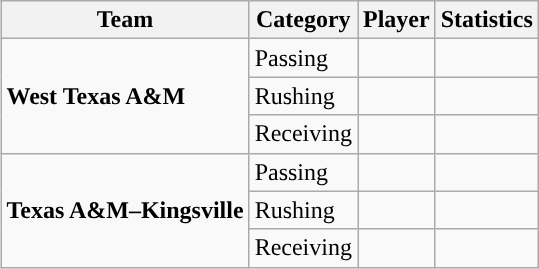<table class="wikitable" style="float: right;">
<tr>
<th>Team</th>
<th>Category</th>
<th>Player</th>
<th>Statistics</th>
</tr>
<tr>
<td rowspan=3><strong>West Texas A&M</strong></td>
<td>Passing</td>
<td></td>
<td></td>
</tr>
<tr>
<td>Rushing</td>
<td></td>
<td></td>
</tr>
<tr>
<td>Receiving</td>
<td></td>
<td></td>
</tr>
<tr>
<td rowspan=3><strong>Texas A&M–Kingsville</strong></td>
<td>Passing</td>
<td></td>
<td></td>
</tr>
<tr>
<td>Rushing</td>
<td></td>
<td></td>
</tr>
<tr>
<td>Receiving</td>
<td></td>
<td></td>
</tr>
</table>
